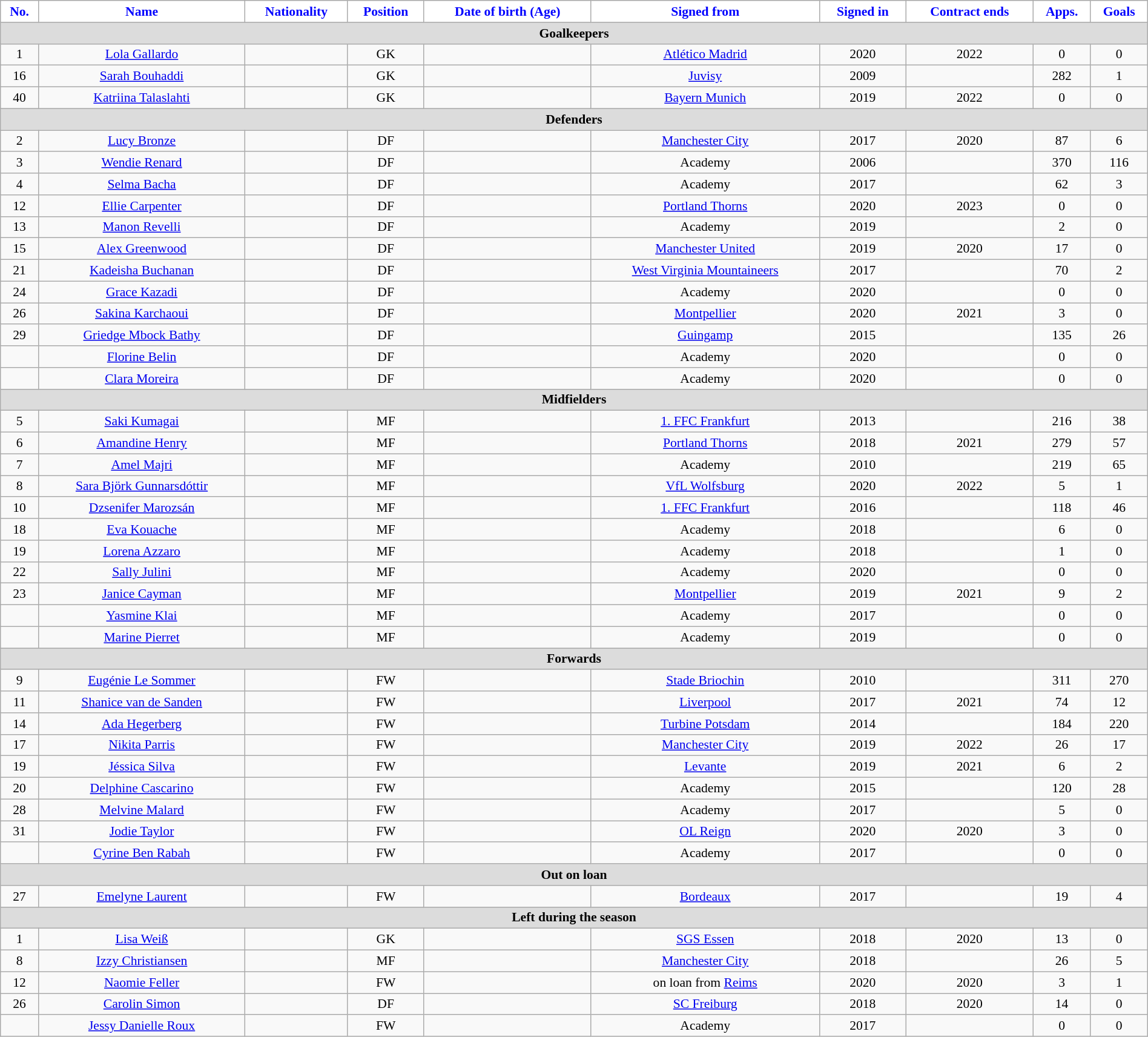<table class="wikitable"  style="text-align:center; font-size:90%; width:100%;">
<tr>
<th style="background:#FFFFFF; color:blue; text-align:center;">No.</th>
<th style="background:#FFFFFF; color:blue; text-align:center;">Name</th>
<th style="background:#FFFFFF; color:blue; text-align:center;">Nationality</th>
<th style="background:#FFFFFF; color:blue; text-align:center;">Position</th>
<th style="background:#FFFFFF; color:blue; text-align:center;">Date of birth (Age)</th>
<th style="background:#FFFFFF; color:blue; text-align:center;">Signed from</th>
<th style="background:#FFFFFF; color:blue; text-align:center;">Signed in</th>
<th style="background:#FFFFFF; color:blue; text-align:center;">Contract ends</th>
<th style="background:#FFFFFF; color:blue; text-align:center;">Apps.</th>
<th style="background:#FFFFFF; color:blue; text-align:center;">Goals</th>
</tr>
<tr>
<th colspan="11"  style="background:#dcdcdc; text-align:center;">Goalkeepers</th>
</tr>
<tr>
<td>1</td>
<td><a href='#'>Lola Gallardo</a></td>
<td></td>
<td>GK</td>
<td></td>
<td><a href='#'>Atlético Madrid</a></td>
<td>2020</td>
<td>2022</td>
<td>0</td>
<td>0</td>
</tr>
<tr>
<td>16</td>
<td><a href='#'>Sarah Bouhaddi</a></td>
<td></td>
<td>GK</td>
<td></td>
<td><a href='#'>Juvisy</a></td>
<td>2009</td>
<td></td>
<td>282</td>
<td>1</td>
</tr>
<tr>
<td>40</td>
<td><a href='#'>Katriina Talaslahti</a></td>
<td></td>
<td>GK</td>
<td></td>
<td><a href='#'>Bayern Munich</a></td>
<td>2019</td>
<td>2022</td>
<td>0</td>
<td>0</td>
</tr>
<tr>
<th colspan="11"  style="background:#dcdcdc; text-align:center;">Defenders</th>
</tr>
<tr>
<td>2</td>
<td><a href='#'>Lucy Bronze</a></td>
<td></td>
<td>DF</td>
<td></td>
<td><a href='#'>Manchester City</a></td>
<td>2017</td>
<td>2020</td>
<td>87</td>
<td>6</td>
</tr>
<tr>
<td>3</td>
<td><a href='#'>Wendie Renard</a></td>
<td></td>
<td>DF</td>
<td></td>
<td>Academy</td>
<td>2006</td>
<td></td>
<td>370</td>
<td>116</td>
</tr>
<tr>
<td>4</td>
<td><a href='#'>Selma Bacha</a></td>
<td></td>
<td>DF</td>
<td></td>
<td>Academy</td>
<td>2017</td>
<td></td>
<td>62</td>
<td>3</td>
</tr>
<tr>
<td>12</td>
<td><a href='#'>Ellie Carpenter</a></td>
<td></td>
<td>DF</td>
<td></td>
<td><a href='#'>Portland Thorns</a></td>
<td>2020</td>
<td>2023</td>
<td>0</td>
<td>0</td>
</tr>
<tr>
<td>13</td>
<td><a href='#'>Manon Revelli</a></td>
<td></td>
<td>DF</td>
<td></td>
<td>Academy</td>
<td>2019</td>
<td></td>
<td>2</td>
<td>0</td>
</tr>
<tr>
<td>15</td>
<td><a href='#'>Alex Greenwood</a></td>
<td></td>
<td>DF</td>
<td></td>
<td><a href='#'>Manchester United</a></td>
<td>2019</td>
<td>2020</td>
<td>17</td>
<td>0</td>
</tr>
<tr>
<td>21</td>
<td><a href='#'>Kadeisha Buchanan</a></td>
<td></td>
<td>DF</td>
<td></td>
<td><a href='#'>West Virginia Mountaineers</a></td>
<td>2017</td>
<td></td>
<td>70</td>
<td>2</td>
</tr>
<tr>
<td>24</td>
<td><a href='#'>Grace Kazadi</a></td>
<td></td>
<td>DF</td>
<td></td>
<td>Academy</td>
<td>2020</td>
<td></td>
<td>0</td>
<td>0</td>
</tr>
<tr>
<td>26</td>
<td><a href='#'>Sakina Karchaoui</a></td>
<td></td>
<td>DF</td>
<td></td>
<td><a href='#'>Montpellier</a></td>
<td>2020</td>
<td>2021</td>
<td>3</td>
<td>0</td>
</tr>
<tr>
<td>29</td>
<td><a href='#'>Griedge Mbock Bathy</a></td>
<td></td>
<td>DF</td>
<td></td>
<td><a href='#'>Guingamp</a></td>
<td>2015</td>
<td></td>
<td>135</td>
<td>26</td>
</tr>
<tr>
<td></td>
<td><a href='#'>Florine Belin</a></td>
<td></td>
<td>DF</td>
<td></td>
<td>Academy</td>
<td>2020</td>
<td></td>
<td>0</td>
<td>0</td>
</tr>
<tr>
<td></td>
<td><a href='#'>Clara Moreira</a></td>
<td></td>
<td>DF</td>
<td></td>
<td>Academy</td>
<td>2020</td>
<td></td>
<td>0</td>
<td>0</td>
</tr>
<tr>
<th colspan="11"  style="background:#dcdcdc; text-align:center;">Midfielders</th>
</tr>
<tr>
<td>5</td>
<td><a href='#'>Saki Kumagai</a></td>
<td></td>
<td>MF</td>
<td></td>
<td><a href='#'>1. FFC Frankfurt</a></td>
<td>2013</td>
<td></td>
<td>216</td>
<td>38</td>
</tr>
<tr>
<td>6</td>
<td><a href='#'>Amandine Henry</a></td>
<td></td>
<td>MF</td>
<td></td>
<td><a href='#'>Portland Thorns</a></td>
<td>2018</td>
<td>2021</td>
<td>279</td>
<td>57</td>
</tr>
<tr>
<td>7</td>
<td><a href='#'>Amel Majri</a></td>
<td></td>
<td>MF</td>
<td></td>
<td>Academy</td>
<td>2010</td>
<td></td>
<td>219</td>
<td>65</td>
</tr>
<tr>
<td>8</td>
<td><a href='#'>Sara Björk Gunnarsdóttir</a></td>
<td></td>
<td>MF</td>
<td></td>
<td><a href='#'>VfL Wolfsburg</a></td>
<td>2020</td>
<td>2022</td>
<td>5</td>
<td>1</td>
</tr>
<tr>
<td>10</td>
<td><a href='#'>Dzsenifer Marozsán</a></td>
<td></td>
<td>MF</td>
<td></td>
<td><a href='#'>1. FFC Frankfurt</a></td>
<td>2016</td>
<td></td>
<td>118</td>
<td>46</td>
</tr>
<tr>
<td>18</td>
<td><a href='#'>Eva Kouache</a></td>
<td></td>
<td>MF</td>
<td></td>
<td>Academy</td>
<td>2018</td>
<td></td>
<td>6</td>
<td>0</td>
</tr>
<tr>
<td>19</td>
<td><a href='#'>Lorena Azzaro</a></td>
<td></td>
<td>MF</td>
<td></td>
<td>Academy</td>
<td>2018</td>
<td></td>
<td>1</td>
<td>0</td>
</tr>
<tr>
<td>22</td>
<td><a href='#'>Sally Julini</a></td>
<td></td>
<td>MF</td>
<td></td>
<td>Academy</td>
<td>2020</td>
<td></td>
<td>0</td>
<td>0</td>
</tr>
<tr>
<td>23</td>
<td><a href='#'>Janice Cayman</a></td>
<td></td>
<td>MF</td>
<td></td>
<td><a href='#'>Montpellier</a></td>
<td>2019</td>
<td>2021</td>
<td>9</td>
<td>2</td>
</tr>
<tr>
<td></td>
<td><a href='#'>Yasmine Klai</a></td>
<td></td>
<td>MF</td>
<td></td>
<td>Academy</td>
<td>2017</td>
<td></td>
<td>0</td>
<td>0</td>
</tr>
<tr>
<td></td>
<td><a href='#'>Marine Pierret</a></td>
<td></td>
<td>MF</td>
<td></td>
<td>Academy</td>
<td>2019</td>
<td></td>
<td>0</td>
<td>0</td>
</tr>
<tr>
<th colspan="11"  style="background:#dcdcdc; text-align:center;">Forwards</th>
</tr>
<tr>
<td>9</td>
<td><a href='#'>Eugénie Le Sommer</a></td>
<td></td>
<td>FW</td>
<td></td>
<td><a href='#'>Stade Briochin</a></td>
<td>2010</td>
<td></td>
<td>311</td>
<td>270</td>
</tr>
<tr>
<td>11</td>
<td><a href='#'>Shanice van de Sanden</a></td>
<td></td>
<td>FW</td>
<td></td>
<td><a href='#'>Liverpool</a></td>
<td>2017</td>
<td>2021</td>
<td>74</td>
<td>12</td>
</tr>
<tr>
<td>14</td>
<td><a href='#'>Ada Hegerberg</a></td>
<td></td>
<td>FW</td>
<td></td>
<td><a href='#'>Turbine Potsdam</a></td>
<td>2014</td>
<td></td>
<td>184</td>
<td>220</td>
</tr>
<tr>
<td>17</td>
<td><a href='#'>Nikita Parris</a></td>
<td></td>
<td>FW</td>
<td></td>
<td><a href='#'>Manchester City</a></td>
<td>2019</td>
<td>2022</td>
<td>26</td>
<td>17</td>
</tr>
<tr>
<td>19</td>
<td><a href='#'>Jéssica Silva</a></td>
<td></td>
<td>FW</td>
<td></td>
<td><a href='#'>Levante</a></td>
<td>2019</td>
<td>2021</td>
<td>6</td>
<td>2</td>
</tr>
<tr>
<td>20</td>
<td><a href='#'>Delphine Cascarino</a></td>
<td></td>
<td>FW</td>
<td></td>
<td>Academy</td>
<td>2015</td>
<td></td>
<td>120</td>
<td>28</td>
</tr>
<tr>
<td>28</td>
<td><a href='#'>Melvine Malard</a></td>
<td></td>
<td>FW</td>
<td></td>
<td>Academy</td>
<td>2017</td>
<td></td>
<td>5</td>
<td>0</td>
</tr>
<tr>
<td>31</td>
<td><a href='#'>Jodie Taylor</a></td>
<td></td>
<td>FW</td>
<td></td>
<td><a href='#'>OL Reign</a></td>
<td>2020</td>
<td>2020</td>
<td>3</td>
<td>0</td>
</tr>
<tr>
<td></td>
<td><a href='#'>Cyrine Ben Rabah</a></td>
<td></td>
<td>FW</td>
<td></td>
<td>Academy</td>
<td>2017</td>
<td></td>
<td>0</td>
<td>0</td>
</tr>
<tr>
<th colspan="11"  style="background:#dcdcdc; text-align:center;">Out on loan</th>
</tr>
<tr>
<td>27</td>
<td><a href='#'>Emelyne Laurent</a></td>
<td></td>
<td>FW</td>
<td></td>
<td><a href='#'>Bordeaux</a></td>
<td>2017</td>
<td></td>
<td>19</td>
<td>4</td>
</tr>
<tr>
<th colspan="11"  style="background:#dcdcdc; text-align:center;">Left during the season</th>
</tr>
<tr>
<td>1</td>
<td><a href='#'>Lisa Weiß</a></td>
<td></td>
<td>GK</td>
<td></td>
<td><a href='#'>SGS Essen</a></td>
<td>2018</td>
<td>2020</td>
<td>13</td>
<td>0</td>
</tr>
<tr>
<td>8</td>
<td><a href='#'>Izzy Christiansen</a></td>
<td></td>
<td>MF</td>
<td></td>
<td><a href='#'>Manchester City</a></td>
<td>2018</td>
<td></td>
<td>26</td>
<td>5</td>
</tr>
<tr>
<td>12</td>
<td><a href='#'>Naomie Feller</a></td>
<td></td>
<td>FW</td>
<td></td>
<td>on loan from <a href='#'>Reims</a></td>
<td>2020</td>
<td>2020</td>
<td>3</td>
<td>1</td>
</tr>
<tr>
<td>26</td>
<td><a href='#'>Carolin Simon</a></td>
<td></td>
<td>DF</td>
<td></td>
<td><a href='#'>SC Freiburg</a></td>
<td>2018</td>
<td>2020</td>
<td>14</td>
<td>0</td>
</tr>
<tr>
<td></td>
<td><a href='#'>Jessy Danielle Roux</a></td>
<td></td>
<td>FW</td>
<td></td>
<td>Academy</td>
<td>2017</td>
<td></td>
<td>0</td>
<td>0</td>
</tr>
</table>
